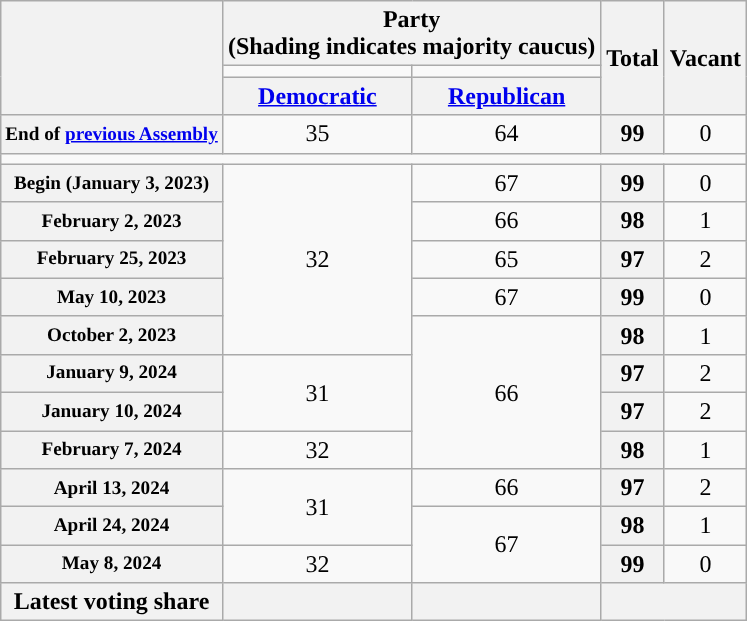<table class="wikitable" style="text-align:center">
<tr>
<th rowspan="3"></th>
<th colspan="2">Party <div>(Shading indicates majority caucus)</div></th>
<th rowspan="3">Total</th>
<th rowspan="3">Vacant</th>
</tr>
<tr style="height:5px">
<td style="background-color:"></td>
<td style="background-color:"></td>
</tr>
<tr>
<th><a href='#'>Democratic</a></th>
<th><a href='#'>Republican</a></th>
</tr>
<tr>
<th nowrap="" style="font-size:80%">End of <a href='#'>previous Assembly</a></th>
<td>35</td>
<td>64</td>
<th>99</th>
<td>0</td>
</tr>
<tr>
<td colspan="5"></td>
</tr>
<tr>
<th nowrap="" style="font-size:80%">Begin (January 3, 2023)</th>
<td rowspan="5">32</td>
<td>67</td>
<th>99</th>
<td>0</td>
</tr>
<tr>
<th nowrap="" style="font-size:80%">February 2, 2023</th>
<td>66</td>
<th>98</th>
<td>1</td>
</tr>
<tr>
<th nowrap="" style="font-size:80%">February 25, 2023</th>
<td>65</td>
<th>97</th>
<td>2</td>
</tr>
<tr>
<th nowrap="" style="font-size:80%">May 10, 2023</th>
<td>67</td>
<th>99</th>
<td>0</td>
</tr>
<tr>
<th nowrap="" style="font-size:80%">October 2, 2023</th>
<td rowspan="4" >66</td>
<th>98</th>
<td>1</td>
</tr>
<tr>
<th nowrap="" style="font-size:80%">January 9, 2024</th>
<td rowspan="2">31</td>
<th>97</th>
<td>2</td>
</tr>
<tr>
<th nowrap="" style="font-size:80%">January 10, 2024</th>
<th>97</th>
<td>2</td>
</tr>
<tr>
<th nowrap="" style="font-size:80%">February 7, 2024</th>
<td>32</td>
<th>98</th>
<td>1</td>
</tr>
<tr>
<th nowrap="" style="font-size:80%">April 13, 2024</th>
<td rowspan="2">31</td>
<td>66</td>
<th>97</th>
<td>2</td>
</tr>
<tr>
<th nowrap="" style="font-size:80%">April 24, 2024</th>
<td rowspan="2" >67</td>
<th>98</th>
<td>1</td>
</tr>
<tr>
<th nowrap="" style="font-size:80%">May 8, 2024</th>
<td>32</td>
<th>99</th>
<td>0</td>
</tr>
<tr>
<th>Latest voting share</th>
<th></th>
<th></th>
<th colspan="2"></th>
</tr>
</table>
